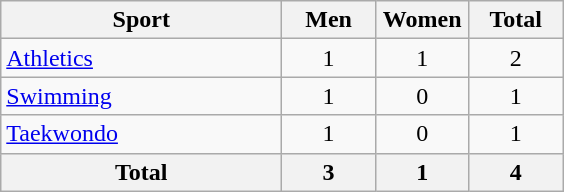<table class="wikitable sortable" style="text-align:center;">
<tr>
<th width=180>Sport</th>
<th width=55>Men</th>
<th width=55>Women</th>
<th width=55>Total</th>
</tr>
<tr>
<td align=left><a href='#'>Athletics</a></td>
<td>1</td>
<td>1</td>
<td>2</td>
</tr>
<tr>
<td align=left><a href='#'>Swimming</a></td>
<td>1</td>
<td>0</td>
<td>1</td>
</tr>
<tr>
<td align=left><a href='#'>Taekwondo</a></td>
<td>1</td>
<td>0</td>
<td>1</td>
</tr>
<tr>
<th>Total</th>
<th>3</th>
<th>1</th>
<th>4</th>
</tr>
</table>
